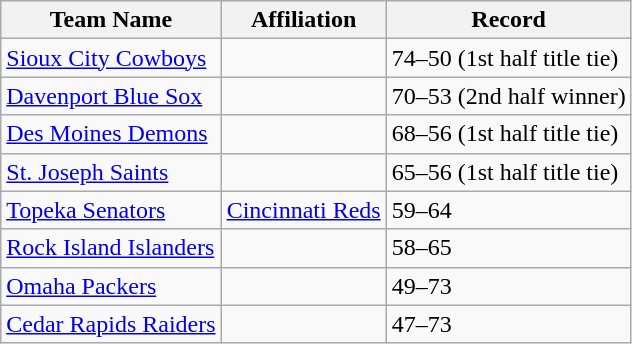<table class="wikitable">
<tr>
<th>Team Name</th>
<th>Affiliation</th>
<th>Record</th>
</tr>
<tr>
<td><a href='#'>Sioux City Cowboys</a></td>
<td></td>
<td>74–50 (1st half title tie)</td>
</tr>
<tr>
<td><a href='#'>Davenport Blue Sox</a></td>
<td></td>
<td>70–53 (2nd half winner)</td>
</tr>
<tr>
<td><a href='#'>Des Moines Demons</a></td>
<td></td>
<td>68–56 (1st half title tie)</td>
</tr>
<tr>
<td><a href='#'>St. Joseph Saints</a></td>
<td></td>
<td>65–56 (1st half title tie)</td>
</tr>
<tr>
<td><a href='#'>Topeka Senators</a></td>
<td><a href='#'>Cincinnati Reds</a></td>
<td>59–64</td>
</tr>
<tr>
<td><a href='#'>Rock Island Islanders</a></td>
<td></td>
<td>58–65</td>
</tr>
<tr>
<td><a href='#'>Omaha Packers</a></td>
<td></td>
<td>49–73</td>
</tr>
<tr>
<td><a href='#'>Cedar Rapids Raiders</a></td>
<td></td>
<td>47–73</td>
</tr>
</table>
